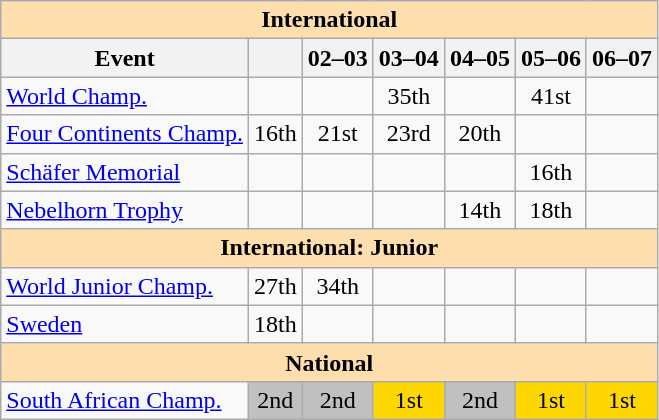<table class="wikitable" style="text-align:center">
<tr>
<th style="background-color: #ffdead; " colspan=7 align=center>International</th>
</tr>
<tr>
<th>Event</th>
<th></th>
<th>02–03</th>
<th>03–04</th>
<th>04–05</th>
<th>05–06</th>
<th>06–07</th>
</tr>
<tr>
<td align=left><a href='#'>World Champ.</a></td>
<td></td>
<td></td>
<td>35th</td>
<td></td>
<td>41st</td>
<td></td>
</tr>
<tr>
<td align=left><a href='#'>Four Continents Champ.</a></td>
<td>16th</td>
<td>21st</td>
<td>23rd</td>
<td>20th</td>
<td></td>
<td></td>
</tr>
<tr>
<td align=left><a href='#'>Schäfer Memorial</a></td>
<td></td>
<td></td>
<td></td>
<td></td>
<td>16th</td>
<td></td>
</tr>
<tr>
<td align=left><a href='#'>Nebelhorn Trophy</a></td>
<td></td>
<td></td>
<td></td>
<td>14th</td>
<td>18th</td>
<td></td>
</tr>
<tr>
<th style="background-color: #ffdead; " colspan=7 align=center>International: Junior</th>
</tr>
<tr>
<td align=left><a href='#'>World Junior Champ.</a></td>
<td>27th</td>
<td>34th</td>
<td></td>
<td></td>
<td></td>
<td></td>
</tr>
<tr>
<td align=left> <a href='#'>Sweden</a></td>
<td>18th</td>
<td></td>
<td></td>
<td></td>
<td></td>
<td></td>
</tr>
<tr>
<th style="background-color: #ffdead; " colspan=7 align=center>National</th>
</tr>
<tr>
<td align=left><a href='#'>South African Champ.</a></td>
<td bgcolor=silver>2nd</td>
<td bgcolor=silver>2nd</td>
<td bgcolor=gold>1st</td>
<td bgcolor=silver>2nd</td>
<td bgcolor=gold>1st</td>
<td bgcolor=gold>1st</td>
</tr>
</table>
